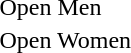<table>
<tr>
<td>Open Men<br></td>
<td></td>
<td></td>
<td></td>
</tr>
<tr>
<td>Open Women<br></td>
<td></td>
<td></td>
<td></td>
</tr>
</table>
